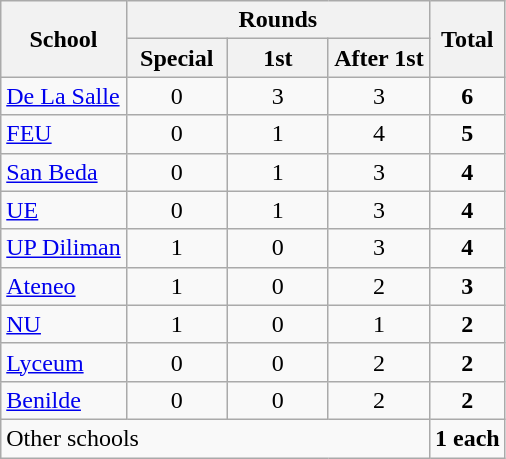<table class="wikitable" style="text-align:center;">
<tr>
<th rowspan="2">School</th>
<th colspan="3">Rounds</th>
<th rowspan="2">Total</th>
</tr>
<tr>
<th width=60px>Special</th>
<th width=60px>1st</th>
<th width=60px>After 1st</th>
</tr>
<tr>
<td align=left><a href='#'>De La Salle</a></td>
<td>0</td>
<td>3</td>
<td>3</td>
<td><strong>6</strong></td>
</tr>
<tr>
<td align=left><a href='#'>FEU</a></td>
<td>0</td>
<td>1</td>
<td>4</td>
<td><strong>5</strong></td>
</tr>
<tr>
<td align=left><a href='#'>San Beda</a></td>
<td>0</td>
<td>1</td>
<td>3</td>
<td><strong>4</strong></td>
</tr>
<tr>
<td align=left><a href='#'>UE</a></td>
<td>0</td>
<td>1</td>
<td>3</td>
<td><strong>4</strong></td>
</tr>
<tr>
<td align=left><a href='#'>UP Diliman</a></td>
<td>1</td>
<td>0</td>
<td>3</td>
<td><strong>4</strong></td>
</tr>
<tr>
<td align=left><a href='#'>Ateneo</a></td>
<td>1</td>
<td>0</td>
<td>2</td>
<td><strong>3</strong></td>
</tr>
<tr>
<td align=left><a href='#'>NU</a></td>
<td>1</td>
<td>0</td>
<td>1</td>
<td><strong>2</strong></td>
</tr>
<tr>
<td align=left><a href='#'>Lyceum</a></td>
<td>0</td>
<td>0</td>
<td>2</td>
<td><strong>2</strong></td>
</tr>
<tr>
<td align=left><a href='#'>Benilde</a></td>
<td>0</td>
<td>0</td>
<td>2</td>
<td><strong>2</strong></td>
</tr>
<tr>
<td align=left colspan="4">Other schools</td>
<td><strong>1 each</strong></td>
</tr>
</table>
